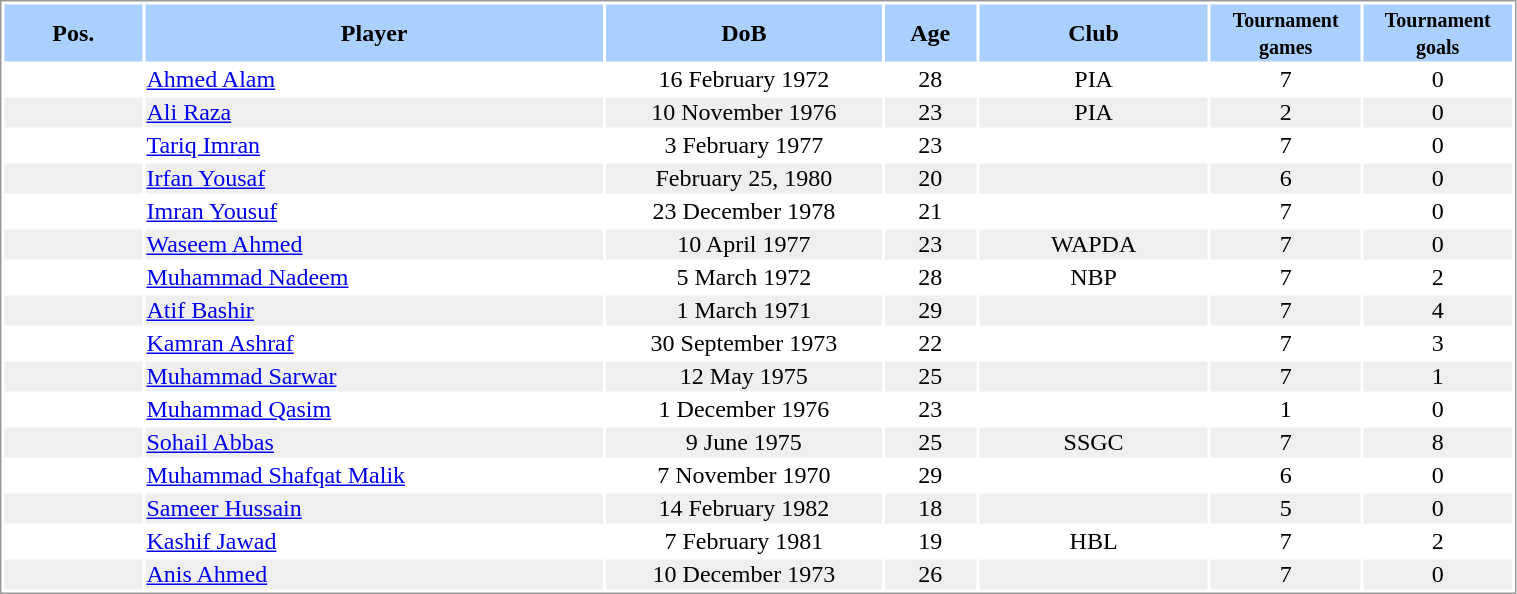<table border="0" width="80%" style="border: 1px solid #999; background-color:#FFFFFF; text-align:center">
<tr align="center" bgcolor="#AAD0FF">
<th width=6%>Pos.</th>
<th width=20%>Player</th>
<th width=12%>DoB</th>
<th width=4%>Age</th>
<th width=10%>Club</th>
<th width=5%><small>Tournament<br>games</small></th>
<th width=5%><small>Tournament<br>goals</small></th>
</tr>
<tr>
<td></td>
<td align="left"><a href='#'>Ahmed Alam</a></td>
<td>16 February 1972</td>
<td>28</td>
<td> PIA</td>
<td>7</td>
<td>0</td>
</tr>
<tr bgcolor="#EFEFEF">
<td></td>
<td align="left"><a href='#'>Ali Raza</a></td>
<td>10 November 1976</td>
<td>23</td>
<td> PIA</td>
<td>2</td>
<td>0</td>
</tr>
<tr>
<td></td>
<td align="left"><a href='#'>Tariq Imran</a></td>
<td>3 February 1977</td>
<td>23</td>
<td></td>
<td>7</td>
<td>0</td>
</tr>
<tr bgcolor="#EFEFEF">
<td></td>
<td align="left"><a href='#'>Irfan Yousaf</a></td>
<td>February 25, 1980</td>
<td>20</td>
<td></td>
<td>6</td>
<td>0</td>
</tr>
<tr>
<td></td>
<td align="left"><a href='#'>Imran Yousuf</a></td>
<td>23 December 1978</td>
<td>21</td>
<td></td>
<td>7</td>
<td>0</td>
</tr>
<tr bgcolor="#EFEFEF">
<td></td>
<td align="left"><a href='#'>Waseem Ahmed</a></td>
<td>10 April 1977</td>
<td>23</td>
<td> WAPDA</td>
<td>7</td>
<td>0</td>
</tr>
<tr>
<td></td>
<td align="left"><a href='#'>Muhammad Nadeem</a></td>
<td>5 March 1972</td>
<td>28</td>
<td> NBP</td>
<td>7</td>
<td>2</td>
</tr>
<tr bgcolor="#EFEFEF">
<td></td>
<td align="left"><a href='#'>Atif Bashir</a></td>
<td>1 March 1971</td>
<td>29</td>
<td></td>
<td>7</td>
<td>4</td>
</tr>
<tr>
<td></td>
<td align="left"><a href='#'>Kamran Ashraf</a></td>
<td>30 September 1973</td>
<td>22</td>
<td></td>
<td>7</td>
<td>3</td>
</tr>
<tr bgcolor="#EFEFEF">
<td></td>
<td align="left"><a href='#'>Muhammad Sarwar</a></td>
<td>12 May 1975</td>
<td>25</td>
<td></td>
<td>7</td>
<td>1</td>
</tr>
<tr>
<td></td>
<td align="left"><a href='#'>Muhammad Qasim</a></td>
<td>1 December 1976</td>
<td>23</td>
<td></td>
<td>1</td>
<td>0</td>
</tr>
<tr bgcolor="#EFEFEF">
<td></td>
<td align="left"><a href='#'>Sohail Abbas</a></td>
<td>9 June 1975</td>
<td>25</td>
<td> SSGC</td>
<td>7</td>
<td>8</td>
</tr>
<tr>
<td></td>
<td align="left"><a href='#'>Muhammad Shafqat Malik</a></td>
<td>7 November 1970</td>
<td>29</td>
<td></td>
<td>6</td>
<td>0</td>
</tr>
<tr bgcolor="#EFEFEF">
<td></td>
<td align="left"><a href='#'>Sameer Hussain</a></td>
<td>14 February 1982</td>
<td>18</td>
<td></td>
<td>5</td>
<td>0</td>
</tr>
<tr>
<td></td>
<td align="left"><a href='#'>Kashif Jawad</a></td>
<td>7 February 1981</td>
<td>19</td>
<td> HBL</td>
<td>7</td>
<td>2</td>
</tr>
<tr bgcolor="#EFEFEF">
<td></td>
<td align="left"><a href='#'>Anis Ahmed</a></td>
<td>10 December 1973</td>
<td>26</td>
<td></td>
<td>7</td>
<td>0</td>
</tr>
</table>
